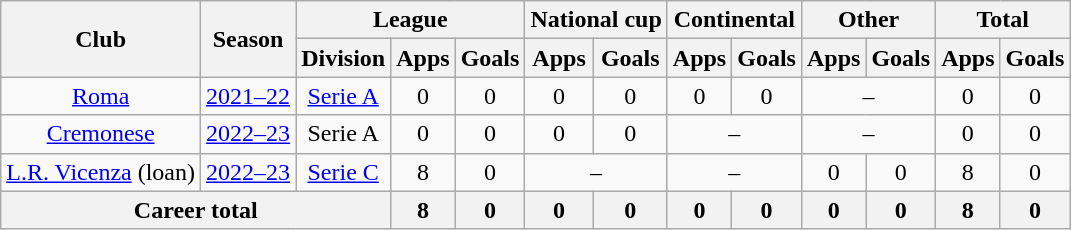<table class="wikitable" style="text-align:center">
<tr>
<th rowspan="2">Club</th>
<th rowspan="2">Season</th>
<th colspan="3">League</th>
<th colspan="2">National cup</th>
<th colspan="2">Continental</th>
<th colspan="2">Other</th>
<th colspan="2">Total</th>
</tr>
<tr>
<th>Division</th>
<th>Apps</th>
<th>Goals</th>
<th>Apps</th>
<th>Goals</th>
<th>Apps</th>
<th>Goals</th>
<th>Apps</th>
<th>Goals</th>
<th>Apps</th>
<th>Goals</th>
</tr>
<tr>
<td><a href='#'>Roma</a></td>
<td><a href='#'>2021–22</a></td>
<td><a href='#'>Serie A</a></td>
<td>0</td>
<td>0</td>
<td>0</td>
<td>0</td>
<td>0</td>
<td>0</td>
<td colspan="2">–</td>
<td>0</td>
<td>0</td>
</tr>
<tr>
<td><a href='#'>Cremonese</a></td>
<td><a href='#'>2022–23</a></td>
<td>Serie A</td>
<td>0</td>
<td>0</td>
<td>0</td>
<td>0</td>
<td colspan="2">–</td>
<td colspan="2">–</td>
<td>0</td>
<td>0</td>
</tr>
<tr>
<td><a href='#'>L.R. Vicenza</a> (loan)</td>
<td><a href='#'>2022–23</a></td>
<td><a href='#'>Serie C</a></td>
<td>8</td>
<td>0</td>
<td colspan="2">–</td>
<td colspan="2">–</td>
<td>0</td>
<td>0</td>
<td>8</td>
<td>0</td>
</tr>
<tr>
<th colspan="3">Career total</th>
<th>8</th>
<th>0</th>
<th>0</th>
<th>0</th>
<th>0</th>
<th>0</th>
<th>0</th>
<th>0</th>
<th>8</th>
<th>0</th>
</tr>
</table>
